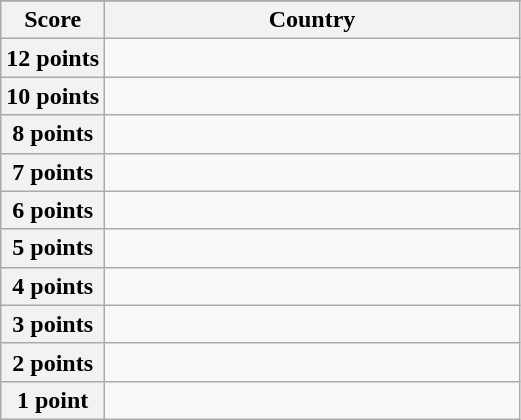<table class="wikitable">
<tr>
</tr>
<tr>
<th scope="col" width="20%">Score</th>
<th scope="col">Country</th>
</tr>
<tr>
<th scope="row">12 points</th>
<td></td>
</tr>
<tr>
<th scope="row">10 points</th>
<td></td>
</tr>
<tr>
<th scope="row">8 points</th>
<td></td>
</tr>
<tr>
<th scope="row">7 points</th>
<td></td>
</tr>
<tr>
<th scope="row">6 points</th>
<td></td>
</tr>
<tr>
<th scope="row">5 points</th>
<td></td>
</tr>
<tr>
<th scope="row">4 points</th>
<td></td>
</tr>
<tr>
<th scope="row">3 points</th>
<td></td>
</tr>
<tr>
<th scope="row">2 points</th>
<td></td>
</tr>
<tr>
<th scope="row">1 point</th>
<td></td>
</tr>
</table>
